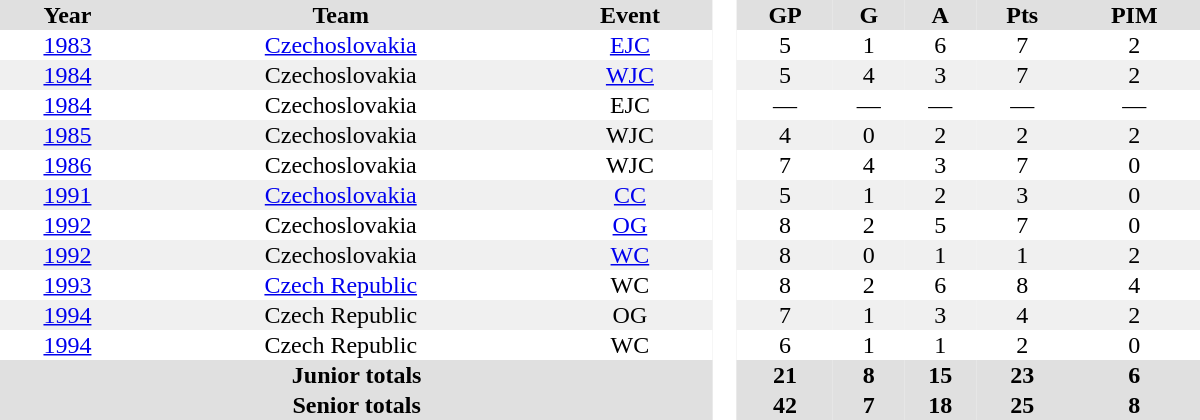<table border="0" cellpadding="1" cellspacing="0" style="text-align:center; width:50em">
<tr ALIGN="center" bgcolor="#e0e0e0">
<th>Year</th>
<th>Team</th>
<th>Event</th>
<th rowspan="99" bgcolor="#ffffff"> </th>
<th>GP</th>
<th>G</th>
<th>A</th>
<th>Pts</th>
<th>PIM</th>
</tr>
<tr>
<td><a href='#'>1983</a></td>
<td><a href='#'>Czechoslovakia</a></td>
<td><a href='#'>EJC</a></td>
<td>5</td>
<td>1</td>
<td>6</td>
<td>7</td>
<td>2</td>
</tr>
<tr bgcolor="#f0f0f0">
<td><a href='#'>1984</a></td>
<td>Czechoslovakia</td>
<td><a href='#'>WJC</a></td>
<td>5</td>
<td>4</td>
<td>3</td>
<td>7</td>
<td>2</td>
</tr>
<tr>
<td><a href='#'>1984</a></td>
<td>Czechoslovakia</td>
<td>EJC</td>
<td>—</td>
<td>—</td>
<td>—</td>
<td>—</td>
<td>—</td>
</tr>
<tr bgcolor="#f0f0f0">
<td><a href='#'>1985</a></td>
<td>Czechoslovakia</td>
<td>WJC</td>
<td>4</td>
<td>0</td>
<td>2</td>
<td>2</td>
<td>2</td>
</tr>
<tr>
<td><a href='#'>1986</a></td>
<td>Czechoslovakia</td>
<td>WJC</td>
<td>7</td>
<td>4</td>
<td>3</td>
<td>7</td>
<td>0</td>
</tr>
<tr bgcolor="#f0f0f0">
<td><a href='#'>1991</a></td>
<td><a href='#'>Czechoslovakia</a></td>
<td><a href='#'>CC</a></td>
<td>5</td>
<td>1</td>
<td>2</td>
<td>3</td>
<td>0</td>
</tr>
<tr>
<td><a href='#'>1992</a></td>
<td>Czechoslovakia</td>
<td><a href='#'>OG</a></td>
<td>8</td>
<td>2</td>
<td>5</td>
<td>7</td>
<td>0</td>
</tr>
<tr bgcolor="#f0f0f0">
<td><a href='#'>1992</a></td>
<td>Czechoslovakia</td>
<td><a href='#'>WC</a></td>
<td>8</td>
<td>0</td>
<td>1</td>
<td>1</td>
<td>2</td>
</tr>
<tr>
<td><a href='#'>1993</a></td>
<td><a href='#'>Czech Republic</a></td>
<td>WC</td>
<td>8</td>
<td>2</td>
<td>6</td>
<td>8</td>
<td>4</td>
</tr>
<tr bgcolor="#f0f0f0">
<td><a href='#'>1994</a></td>
<td>Czech Republic</td>
<td>OG</td>
<td>7</td>
<td>1</td>
<td>3</td>
<td>4</td>
<td>2</td>
</tr>
<tr>
<td><a href='#'>1994</a></td>
<td>Czech Republic</td>
<td>WC</td>
<td>6</td>
<td>1</td>
<td>1</td>
<td>2</td>
<td>0</td>
</tr>
<tr bgcolor="#e0e0e0">
<th colspan=3>Junior totals</th>
<th>21</th>
<th>8</th>
<th>15</th>
<th>23</th>
<th>6</th>
</tr>
<tr bgcolor="#e0e0e0">
<th colspan=3>Senior totals</th>
<th>42</th>
<th>7</th>
<th>18</th>
<th>25</th>
<th>8</th>
</tr>
</table>
